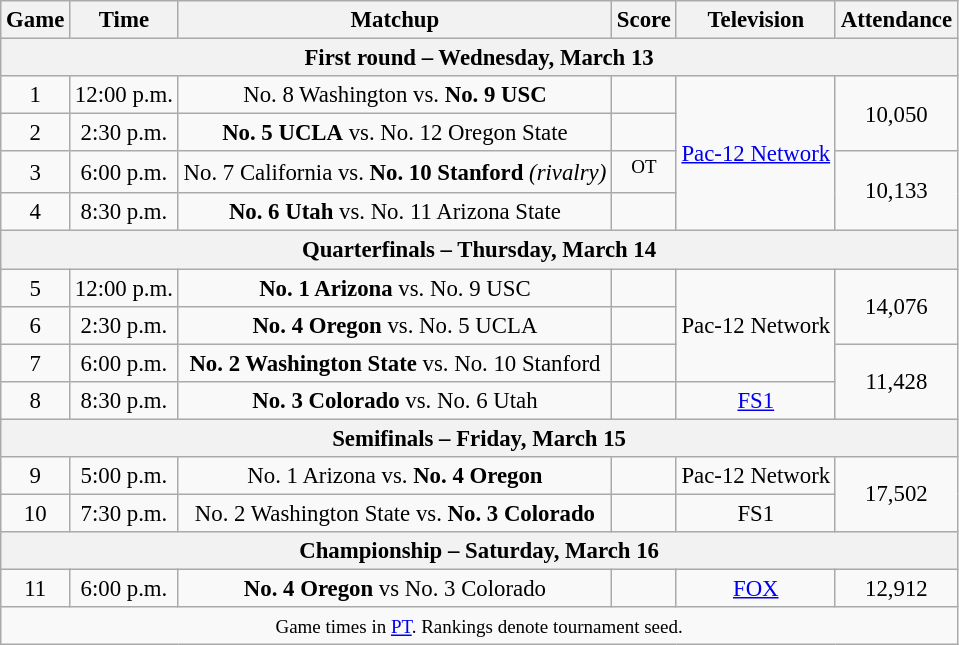<table class="wikitable" style="font-size: 95%; text-align:center">
<tr>
<th>Game</th>
<th>Time</th>
<th>Matchup</th>
<th>Score</th>
<th>Television</th>
<th>Attendance</th>
</tr>
<tr>
<th colspan=6>First round – Wednesday, March 13</th>
</tr>
<tr>
<td>1</td>
<td>12:00 p.m.</td>
<td>No. 8 Washington vs. <strong>No. 9 USC</strong></td>
<td></td>
<td rowspan=4><a href='#'>Pac-12 Network</a></td>
<td rowspan=2>10,050</td>
</tr>
<tr>
<td>2</td>
<td>2:30 p.m.</td>
<td><strong>No. 5 UCLA</strong> vs. No. 12 Oregon State</td>
<td></td>
</tr>
<tr>
<td>3</td>
<td>6:00 p.m.</td>
<td>No. 7 California vs. <strong>No. 10 Stanford</strong> <em>(rivalry)</em></td>
<td><sup>OT</sup></td>
<td rowspan=2>10,133</td>
</tr>
<tr>
<td>4</td>
<td>8:30 p.m.</td>
<td><strong>No. 6 Utah</strong> vs. No. 11 Arizona State</td>
<td></td>
</tr>
<tr>
<th colspan=6>Quarterfinals – Thursday, March 14</th>
</tr>
<tr>
<td>5</td>
<td>12:00 p.m.</td>
<td><strong>No. 1 Arizona</strong> vs. No. 9 USC</td>
<td></td>
<td rowspan=3>Pac-12 Network</td>
<td rowspan=2>14,076</td>
</tr>
<tr>
<td>6</td>
<td>2:30 p.m.</td>
<td><strong>No. 4 Oregon</strong> vs. No. 5 UCLA</td>
<td></td>
</tr>
<tr>
<td>7</td>
<td>6:00 p.m.</td>
<td><strong>No. 2 Washington State</strong> vs. No. 10 Stanford</td>
<td></td>
<td rowspan=2>11,428</td>
</tr>
<tr>
<td>8</td>
<td>8:30 p.m.</td>
<td><strong>No. 3 Colorado</strong> vs. No. 6 Utah</td>
<td></td>
<td><a href='#'>FS1</a></td>
</tr>
<tr>
<th colspan=6>Semifinals – Friday, March 15</th>
</tr>
<tr>
<td>9</td>
<td>5:00 p.m.</td>
<td>No. 1 Arizona vs. <strong>No. 4 Oregon</strong></td>
<td></td>
<td>Pac-12 Network</td>
<td rowspan=2>17,502</td>
</tr>
<tr>
<td>10</td>
<td>7:30 p.m.</td>
<td>No. 2 Washington State vs. <strong>No. 3 Colorado</strong></td>
<td></td>
<td>FS1</td>
</tr>
<tr>
<th colspan=6>Championship – Saturday, March 16</th>
</tr>
<tr>
<td>11</td>
<td>6:00 p.m.</td>
<td><strong>No. 4 Oregon</strong> vs No. 3 Colorado</td>
<td></td>
<td><a href='#'>FOX</a></td>
<td>12,912</td>
</tr>
<tr>
<td colspan=6><small>Game times in <a href='#'>PT</a>. Rankings denote tournament seed.</small></td>
</tr>
</table>
